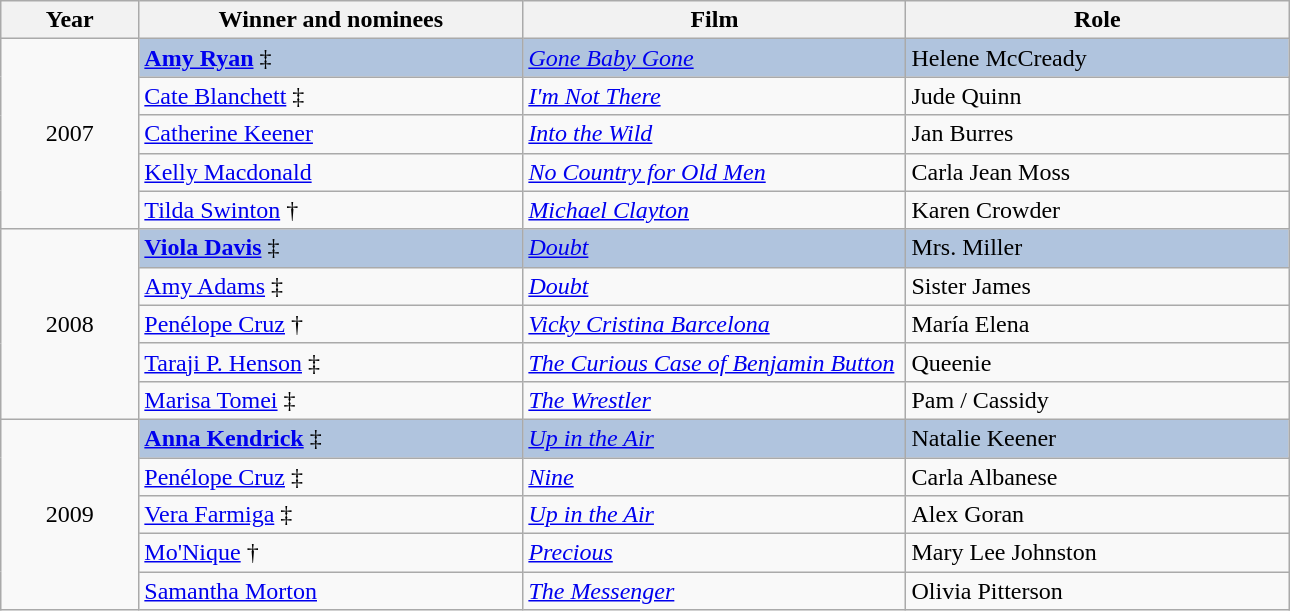<table class="wikitable" width="68%" cellpadding="5">
<tr>
<th width="100"><strong>Year</strong></th>
<th width="300"><strong>Winner and nominees</strong></th>
<th width="300"><strong>Film</strong></th>
<th width="300"><strong>Role</strong></th>
</tr>
<tr>
<td rowspan="5" style="text-align:center;">2007</td>
<td style="background:#B0C4DE;"><strong><a href='#'>Amy Ryan</a></strong> ‡</td>
<td style="background:#B0C4DE;"><em><a href='#'>Gone Baby Gone</a></em></td>
<td style="background:#B0C4DE;">Helene McCready</td>
</tr>
<tr>
<td><a href='#'>Cate Blanchett</a> ‡</td>
<td><em><a href='#'>I'm Not There</a></em></td>
<td>Jude Quinn</td>
</tr>
<tr>
<td><a href='#'>Catherine Keener</a></td>
<td><em><a href='#'>Into the Wild</a></em></td>
<td>Jan Burres</td>
</tr>
<tr>
<td><a href='#'>Kelly Macdonald</a></td>
<td><em><a href='#'>No Country for Old Men</a></em></td>
<td>Carla Jean Moss</td>
</tr>
<tr>
<td><a href='#'>Tilda Swinton</a> †</td>
<td><em><a href='#'>Michael Clayton</a></em></td>
<td>Karen Crowder</td>
</tr>
<tr>
<td rowspan="5" style="text-align:center;">2008</td>
<td style="background:#B0C4DE;"><strong><a href='#'>Viola Davis</a></strong> ‡</td>
<td style="background:#B0C4DE;"><em><a href='#'>Doubt</a></em></td>
<td style="background:#B0C4DE;">Mrs. Miller</td>
</tr>
<tr>
<td><a href='#'>Amy Adams</a> ‡</td>
<td><em><a href='#'>Doubt</a></em></td>
<td>Sister James</td>
</tr>
<tr>
<td><a href='#'>Penélope Cruz</a> †</td>
<td><em><a href='#'>Vicky Cristina Barcelona</a></em></td>
<td>María Elena</td>
</tr>
<tr>
<td><a href='#'>Taraji P. Henson</a> ‡</td>
<td><em><a href='#'>The Curious Case of Benjamin Button</a></em></td>
<td>Queenie</td>
</tr>
<tr>
<td><a href='#'>Marisa Tomei</a> ‡</td>
<td><em><a href='#'>The Wrestler</a></em></td>
<td>Pam / Cassidy</td>
</tr>
<tr>
<td rowspan="5" style="text-align:center;">2009</td>
<td style="background:#B0C4DE;"><strong><a href='#'>Anna Kendrick</a></strong> ‡</td>
<td style="background:#B0C4DE;"><em><a href='#'>Up in the Air</a></em></td>
<td style="background:#B0C4DE;">Natalie Keener</td>
</tr>
<tr>
<td><a href='#'>Penélope Cruz</a> ‡</td>
<td><em><a href='#'>Nine</a></em></td>
<td>Carla Albanese</td>
</tr>
<tr>
<td><a href='#'>Vera Farmiga</a> ‡</td>
<td><em><a href='#'>Up in the Air</a></em></td>
<td>Alex Goran</td>
</tr>
<tr>
<td><a href='#'>Mo'Nique</a> †</td>
<td><em><a href='#'>Precious</a></em></td>
<td>Mary Lee Johnston</td>
</tr>
<tr>
<td><a href='#'>Samantha Morton</a></td>
<td><em><a href='#'>The Messenger</a></em></td>
<td>Olivia Pitterson</td>
</tr>
</table>
